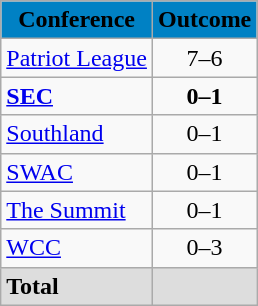<table class="wikitable" style="white-space:nowrap; font-size:100%;">
<tr>
<th style="text-align:center; background:#0081C4;">Conference</th>
<th style="text-align:center; background:#0081C4;">Outcome</th>
</tr>
<tr>
<td><a href='#'>Patriot League</a></td>
<td align=center>7–6</td>
</tr>
<tr>
<td><strong><a href='#'>SEC</a></strong></td>
<td align=center><strong>0–1</strong></td>
</tr>
<tr>
<td><a href='#'>Southland</a></td>
<td align=center>0–1</td>
</tr>
<tr>
<td><a href='#'>SWAC</a></td>
<td align=center>0–1</td>
</tr>
<tr>
<td><a href='#'>The Summit</a></td>
<td align=center>0–1</td>
</tr>
<tr>
<td><a href='#'>WCC</a></td>
<td align=center>0–3</td>
</tr>
<tr>
<td style="background:#ddd;"><strong>Total</strong></td>
<td style="background:#ddd;" align=center><strong></strong></td>
</tr>
</table>
